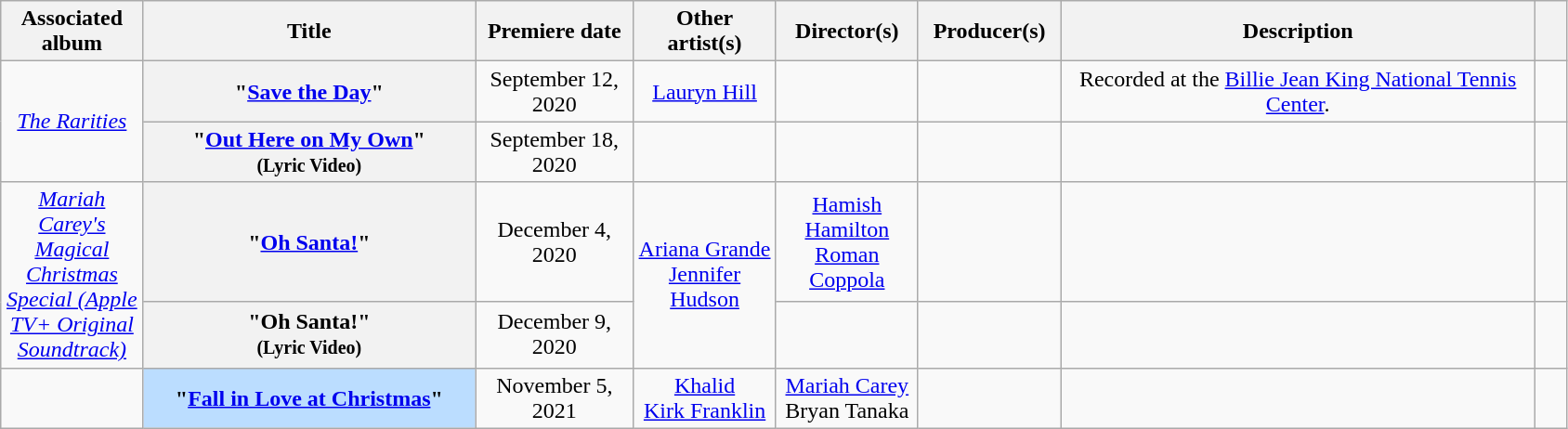<table class="wikitable sortable plainrowheaders" style="text-align:center;" width="89%">
<tr>
<th scope="col" style="width:9%;">Associated album</th>
<th scope="col" style="width:21%;">Title</th>
<th scope="col" style="width:10%;">Premiere date</th>
<th scope="col" style="width:9%;">Other artist(s)</th>
<th scope="col" style="width:9%;">Director(s)</th>
<th scope="col" style="width:9%;">Producer(s)</th>
<th scope="col" style="width:30%;">Description</th>
<th scope="col" style="width:2%;"></th>
</tr>
<tr>
<td rowspan="2"><em><a href='#'>The Rarities</a></em></td>
<th scope="row">"<a href='#'>Save the Day</a>"</th>
<td>September 12, 2020</td>
<td><a href='#'>Lauryn Hill</a></td>
<td></td>
<td></td>
<td>Recorded at the <a href='#'>Billie Jean King National Tennis Center</a>.</td>
<td></td>
</tr>
<tr>
<th scope="row">"<a href='#'>Out Here on My Own</a>"<br><small>(Lyric Video)</small></th>
<td>September 18, 2020</td>
<td></td>
<td></td>
<td></td>
<td></td>
<td></td>
</tr>
<tr>
<td rowspan="2"><em><a href='#'>Mariah Carey's Magical Christmas Special (Apple TV+ Original Soundtrack)</a></em></td>
<th scope="row">"<a href='#'>Oh Santa!</a>"</th>
<td>December 4, 2020</td>
<td rowspan="2"><a href='#'>Ariana Grande</a><br><a href='#'>Jennifer Hudson</a></td>
<td><a href='#'>Hamish Hamilton</a><br><a href='#'>Roman Coppola</a></td>
<td></td>
<td></td>
<td></td>
</tr>
<tr>
<th scope="row">"Oh Santa!"<br><small>(Lyric Video)</small></th>
<td>December 9, 2020</td>
<td></td>
<td></td>
<td></td>
<td></td>
</tr>
<tr>
<td></td>
<th style="background:#bdf;" scope="row">"<a href='#'>Fall in Love at Christmas</a>"</th>
<td>November 5, 2021</td>
<td><a href='#'>Khalid</a><br><a href='#'>Kirk Franklin</a></td>
<td><a href='#'>Mariah Carey</a><br>Bryan Tanaka</td>
<td></td>
<td></td>
<td></td>
</tr>
</table>
